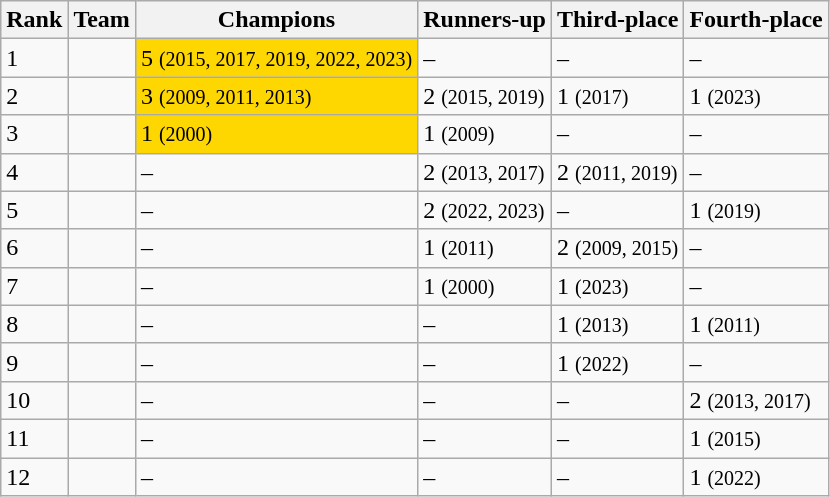<table class="wikitable">
<tr>
<th>Rank</th>
<th>Team</th>
<th>Champions</th>
<th>Runners-up</th>
<th>Third-place</th>
<th>Fourth-place</th>
</tr>
<tr>
<td>1</td>
<td></td>
<td bgcolor=gold>5 <small>(2015, 2017, 2019, 2022, 2023)</small></td>
<td>–</td>
<td>–</td>
<td>–</td>
</tr>
<tr>
<td>2</td>
<td></td>
<td bgcolor=gold>3 <small>(2009, 2011, 2013)</small></td>
<td>2 <small>(2015, 2019)</small></td>
<td>1 <small>(2017)</small></td>
<td>1 <small>(2023)</small></td>
</tr>
<tr>
<td>3</td>
<td></td>
<td bgcolor=gold>1 <small>(2000)</small></td>
<td>1 <small>(2009)</small></td>
<td>–</td>
<td>–</td>
</tr>
<tr>
<td>4</td>
<td></td>
<td>–</td>
<td>2 <small>(2013, 2017)</small></td>
<td>2 <small>(2011, 2019)</small></td>
<td>–</td>
</tr>
<tr>
<td>5</td>
<td></td>
<td>–</td>
<td>2 <small>(2022, 2023)</small></td>
<td>–</td>
<td>1 <small>(2019)</small></td>
</tr>
<tr>
<td>6</td>
<td></td>
<td>–</td>
<td>1 <small>(2011)</small></td>
<td>2 <small>(2009, 2015)</small></td>
<td>–</td>
</tr>
<tr>
<td>7</td>
<td></td>
<td>–</td>
<td>1 <small>(2000)</small></td>
<td>1 <small>(2023)</small></td>
<td>–</td>
</tr>
<tr>
<td>8</td>
<td></td>
<td>–</td>
<td>–</td>
<td>1 <small>(2013)</small></td>
<td>1 <small>(2011)</small></td>
</tr>
<tr>
<td>9</td>
<td></td>
<td>–</td>
<td>–</td>
<td>1 <small>(2022)</small></td>
<td>–</td>
</tr>
<tr>
<td>10</td>
<td></td>
<td>–</td>
<td>–</td>
<td>–</td>
<td>2 <small>(2013, 2017)</small></td>
</tr>
<tr>
<td>11</td>
<td></td>
<td>–</td>
<td>–</td>
<td>–</td>
<td>1 <small>(2015)</small></td>
</tr>
<tr>
<td>12</td>
<td></td>
<td>–</td>
<td>–</td>
<td>–</td>
<td>1 <small>(2022)</small></td>
</tr>
</table>
